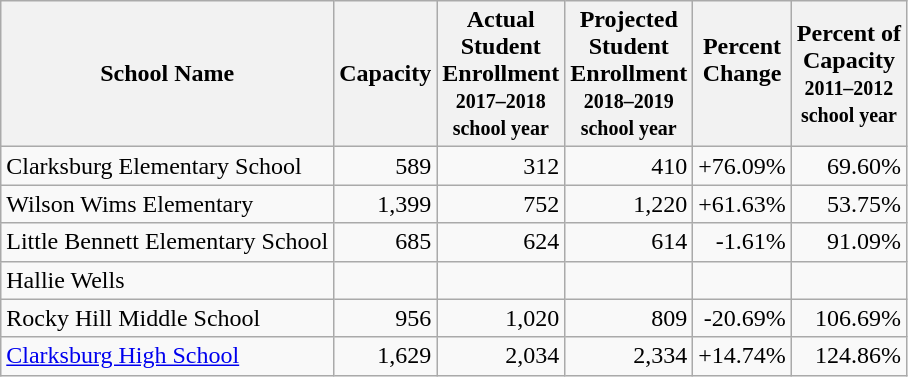<table class="wikitable">
<tr>
<th>School Name</th>
<th>Capacity</th>
<th>Actual<br> Student<br> Enrollment<br><small>2017–2018<br> school year</small></th>
<th>Projected<br> Student<br> Enrollment<br><small>2018–2019<br> school year</small></th>
<th>Percent<br> Change<br><small> </small></th>
<th>Percent of<br> Capacity<br><small>2011–2012<br> school year</small></th>
</tr>
<tr>
<td>Clarksburg Elementary School</td>
<td style="text-align: right;">589</td>
<td style="text-align: right;">312</td>
<td style="text-align: right;">410</td>
<td style="text-align: right;">+76.09%</td>
<td style="text-align: right;">69.60%</td>
</tr>
<tr>
<td>Wilson Wims Elementary</td>
<td style="text-align: right;">1,399</td>
<td style="text-align: right;">752</td>
<td style="text-align: right;">1,220</td>
<td style="text-align: right;">+61.63%</td>
<td style="text-align: right;">53.75%</td>
</tr>
<tr>
<td>Little Bennett Elementary School</td>
<td style="text-align: right;">685</td>
<td style="text-align: right;">624</td>
<td style="text-align: right;">614</td>
<td style="text-align: right;">-1.61%</td>
<td style="text-align: right;">91.09%</td>
</tr>
<tr>
<td>Hallie Wells</td>
<td></td>
<td></td>
<td></td>
<td></td>
<td></td>
</tr>
<tr>
<td>Rocky Hill Middle School</td>
<td style="text-align: right;">956</td>
<td style="text-align: right;">1,020</td>
<td style="text-align: right;">809</td>
<td style="text-align: right;">-20.69%</td>
<td style="text-align: right;">106.69%</td>
</tr>
<tr>
<td><a href='#'>Clarksburg High School</a></td>
<td style="text-align: right;">1,629</td>
<td style="text-align: right;">2,034</td>
<td style="text-align: right;">2,334</td>
<td style="text-align: right;">+14.74%</td>
<td style="text-align: right;">124.86%</td>
</tr>
</table>
